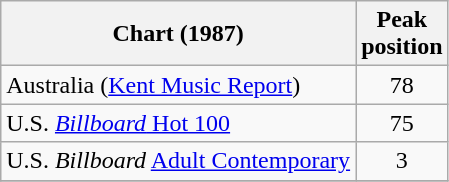<table class="wikitable sortable">
<tr>
<th>Chart (1987)</th>
<th>Peak<br>position</th>
</tr>
<tr>
<td>Australia (<a href='#'>Kent Music Report</a>)</td>
<td align="center">78</td>
</tr>
<tr>
<td>U.S. <a href='#'><em>Billboard</em> Hot 100</a></td>
<td align="center">75</td>
</tr>
<tr>
<td>U.S. <em>Billboard</em> <a href='#'>Adult Contemporary</a></td>
<td align="center">3</td>
</tr>
<tr>
</tr>
</table>
